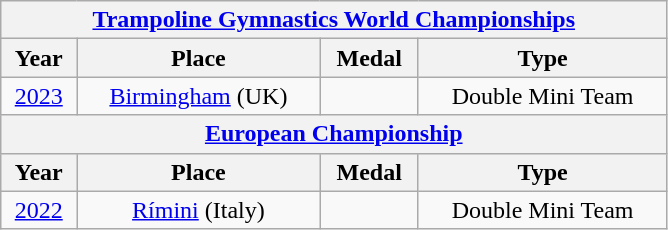<table class="wikitable center col2izq" style="text-align:center;width:445px;">
<tr>
<th colspan="4"><a href='#'>Trampoline Gymnastics World Championships</a></th>
</tr>
<tr>
<th>Year</th>
<th>Place</th>
<th>Medal</th>
<th>Type</th>
</tr>
<tr>
<td><a href='#'>2023</a></td>
<td><a href='#'>Birmingham</a> (UK)</td>
<td></td>
<td>Double Mini Team</td>
</tr>
<tr>
<th colspan="4"><a href='#'>European Championship</a></th>
</tr>
<tr>
<th>Year</th>
<th>Place</th>
<th>Medal</th>
<th>Type</th>
</tr>
<tr>
<td><a href='#'>2022</a></td>
<td><a href='#'>Rímini</a> (Italy)</td>
<td></td>
<td>Double Mini Team</td>
</tr>
</table>
